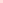<table style="font-size: 85%">
<tr>
<td style="background:#fdd;"></td>
</tr>
</table>
